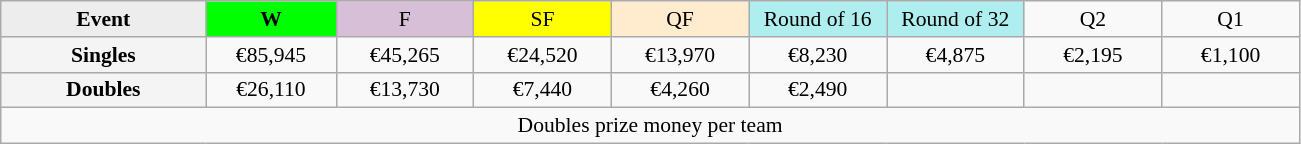<table class=wikitable style=font-size:90%;text-align:center>
<tr>
<td style="width:130px; background:#ededed;"><strong>Event</strong></td>
<td style="width:80px; background:lime;"><strong>W</strong></td>
<td style="width:85px; background:thistle;">F</td>
<td style="width:85px; background:#ff0;">SF</td>
<td style="width:85px; background:#ffebcd;">QF</td>
<td style="width:85px; background:#afeeee;">Round of 16</td>
<td style="width:85px; background:#afeeee;">Round of 32</td>
<td width=85>Q2</td>
<td width=85>Q1</td>
</tr>
<tr>
<td style="background:#f4f4f4;"><strong>Singles</strong></td>
<td>€85,945</td>
<td>€45,265</td>
<td>€24,520</td>
<td>€13,970</td>
<td>€8,230</td>
<td>€4,875</td>
<td>€2,195</td>
<td>€1,100</td>
</tr>
<tr>
<td style="background:#f4f4f4;"><strong>Doubles</strong></td>
<td>€26,110</td>
<td>€13,730</td>
<td>€7,440</td>
<td>€4,260</td>
<td>€2,490</td>
<td></td>
<td></td>
<td></td>
</tr>
<tr>
<td colspan=9>Doubles prize money per team</td>
</tr>
</table>
